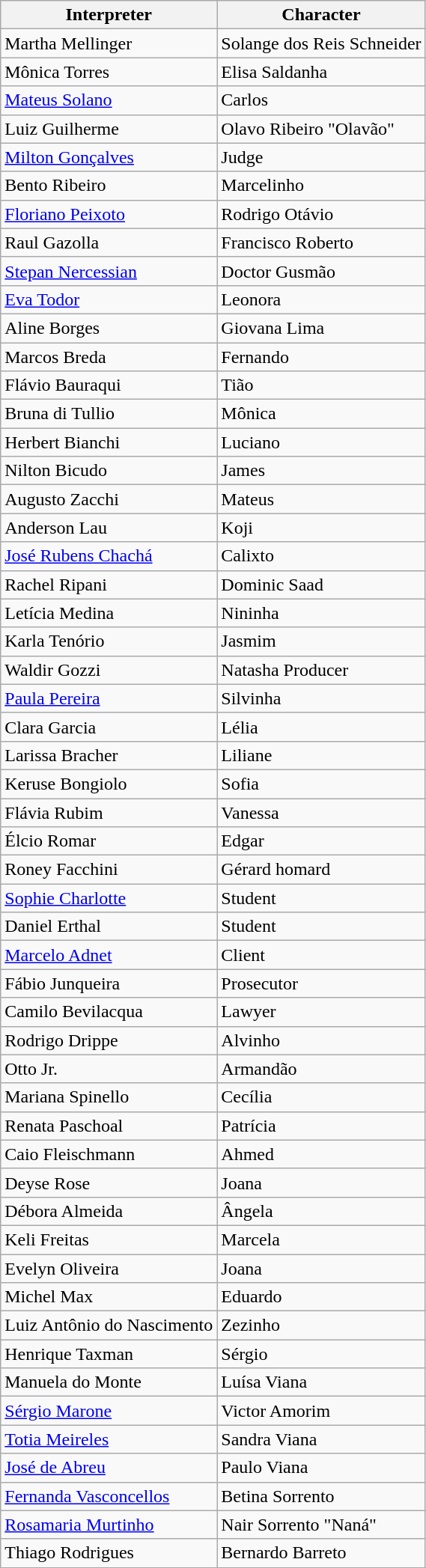<table class="wikitable">
<tr>
<th>Interpreter</th>
<th>Character</th>
</tr>
<tr>
<td>Martha Mellinger</td>
<td>Solange dos Reis Schneider</td>
</tr>
<tr>
<td>Mônica Torres</td>
<td>Elisa Saldanha</td>
</tr>
<tr>
<td><a href='#'>Mateus Solano</a></td>
<td>Carlos</td>
</tr>
<tr>
<td>Luiz Guilherme</td>
<td>Olavo Ribeiro "Olavão"</td>
</tr>
<tr>
<td><a href='#'>Milton Gonçalves</a></td>
<td>Judge</td>
</tr>
<tr>
<td>Bento Ribeiro</td>
<td>Marcelinho</td>
</tr>
<tr>
<td><a href='#'>Floriano Peixoto</a></td>
<td>Rodrigo Otávio</td>
</tr>
<tr>
<td>Raul Gazolla</td>
<td>Francisco Roberto</td>
</tr>
<tr>
<td><a href='#'>Stepan Nercessian</a></td>
<td>Doctor Gusmão</td>
</tr>
<tr>
<td><a href='#'>Eva Todor</a></td>
<td>Leonora</td>
</tr>
<tr>
<td>Aline Borges</td>
<td>Giovana Lima</td>
</tr>
<tr>
<td>Marcos Breda</td>
<td>Fernando</td>
</tr>
<tr>
<td>Flávio Bauraqui</td>
<td>Tião</td>
</tr>
<tr>
<td>Bruna di Tullio</td>
<td>Mônica</td>
</tr>
<tr>
<td>Herbert Bianchi</td>
<td>Luciano</td>
</tr>
<tr>
<td>Nilton Bicudo</td>
<td>James</td>
</tr>
<tr>
<td>Augusto Zacchi</td>
<td>Mateus</td>
</tr>
<tr>
<td>Anderson Lau</td>
<td>Koji</td>
</tr>
<tr>
<td><a href='#'>José Rubens Chachá</a></td>
<td>Calixto</td>
</tr>
<tr>
<td>Rachel Ripani</td>
<td>Dominic Saad</td>
</tr>
<tr>
<td>Letícia Medina</td>
<td>Nininha</td>
</tr>
<tr>
<td>Karla Tenório</td>
<td>Jasmim</td>
</tr>
<tr>
<td>Waldir Gozzi</td>
<td>Natasha Producer</td>
</tr>
<tr>
<td><a href='#'>Paula Pereira</a></td>
<td>Silvinha</td>
</tr>
<tr>
<td>Clara Garcia</td>
<td>Lélia</td>
</tr>
<tr>
<td>Larissa Bracher</td>
<td>Liliane</td>
</tr>
<tr>
<td>Keruse Bongiolo</td>
<td>Sofia</td>
</tr>
<tr>
<td>Flávia Rubim</td>
<td>Vanessa</td>
</tr>
<tr>
<td>Élcio Romar</td>
<td>Edgar</td>
</tr>
<tr>
<td>Roney Facchini</td>
<td>Gérard homard</td>
</tr>
<tr>
<td><a href='#'>Sophie Charlotte</a></td>
<td>Student</td>
</tr>
<tr>
<td>Daniel Erthal</td>
<td>Student</td>
</tr>
<tr>
<td><a href='#'>Marcelo Adnet</a></td>
<td>Client</td>
</tr>
<tr>
<td>Fábio Junqueira</td>
<td>Prosecutor</td>
</tr>
<tr>
<td>Camilo Bevilacqua</td>
<td>Lawyer</td>
</tr>
<tr>
<td>Rodrigo Drippe</td>
<td>Alvinho</td>
</tr>
<tr>
<td>Otto Jr.</td>
<td>Armandão</td>
</tr>
<tr>
<td>Mariana Spinello</td>
<td>Cecília</td>
</tr>
<tr>
<td>Renata Paschoal</td>
<td>Patrícia</td>
</tr>
<tr>
<td>Caio Fleischmann</td>
<td>Ahmed</td>
</tr>
<tr>
<td>Deyse Rose</td>
<td>Joana</td>
</tr>
<tr>
<td>Débora Almeida</td>
<td>Ângela</td>
</tr>
<tr>
<td>Keli Freitas</td>
<td>Marcela</td>
</tr>
<tr>
<td>Evelyn Oliveira</td>
<td>Joana</td>
</tr>
<tr>
<td>Michel Max</td>
<td>Eduardo</td>
</tr>
<tr>
<td>Luiz Antônio do Nascimento</td>
<td>Zezinho</td>
</tr>
<tr>
<td>Henrique Taxman</td>
<td>Sérgio</td>
</tr>
<tr>
<td>Manuela do Monte</td>
<td>Luísa Viana</td>
</tr>
<tr>
<td><a href='#'>Sérgio Marone</a></td>
<td>Victor Amorim</td>
</tr>
<tr>
<td><a href='#'>Totia Meireles</a></td>
<td>Sandra Viana</td>
</tr>
<tr>
<td><a href='#'>José de Abreu</a></td>
<td>Paulo Viana</td>
</tr>
<tr>
<td><a href='#'>Fernanda Vasconcellos</a></td>
<td>Betina Sorrento</td>
</tr>
<tr>
<td><a href='#'>Rosamaria Murtinho</a></td>
<td>Nair Sorrento "Naná"</td>
</tr>
<tr>
<td>Thiago Rodrigues</td>
<td>Bernardo Barreto</td>
</tr>
</table>
